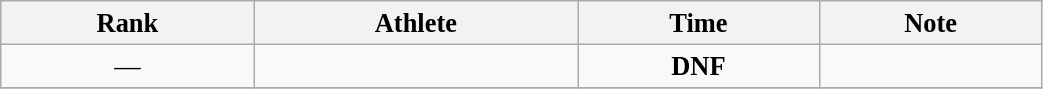<table class="wikitable" style=" text-align:center; font-size:110%;" width="55%">
<tr>
<th>Rank</th>
<th>Athlete</th>
<th>Time</th>
<th>Note</th>
</tr>
<tr>
<td>—</td>
<td align=left></td>
<td><strong>DNF</strong></td>
<td></td>
</tr>
<tr>
</tr>
</table>
